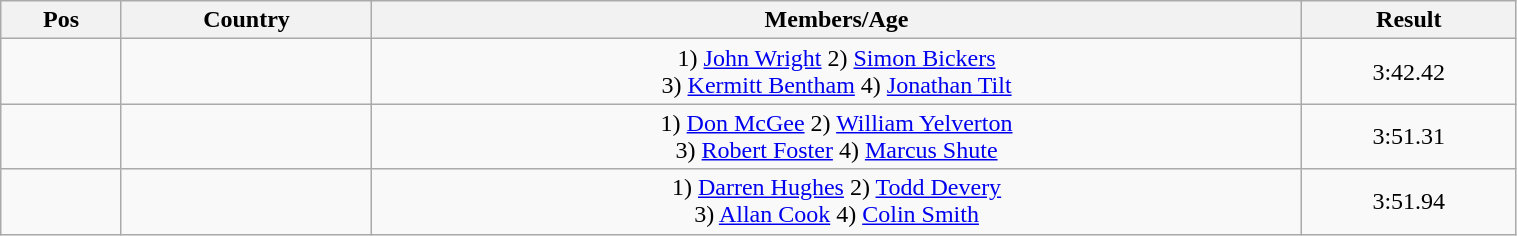<table class="wikitable"  style="text-align:center; width:80%;">
<tr>
<th>Pos</th>
<th>Country</th>
<th>Members/Age</th>
<th>Result</th>
</tr>
<tr>
<td align=center></td>
<td align=left></td>
<td>1) <a href='#'>John Wright</a> 2) <a href='#'>Simon Bickers</a><br>3) <a href='#'>Kermitt Bentham</a> 4) <a href='#'>Jonathan Tilt</a></td>
<td>3:42.42</td>
</tr>
<tr>
<td align=center></td>
<td align=left></td>
<td>1) <a href='#'>Don McGee</a> 2) <a href='#'>William Yelverton</a><br>3) <a href='#'>Robert Foster</a> 4) <a href='#'>Marcus Shute</a></td>
<td>3:51.31</td>
</tr>
<tr>
<td align=center></td>
<td align=left></td>
<td>1) <a href='#'>Darren Hughes</a> 2) <a href='#'>Todd Devery</a><br>3) <a href='#'>Allan Cook</a> 4) <a href='#'>Colin Smith</a></td>
<td>3:51.94</td>
</tr>
</table>
